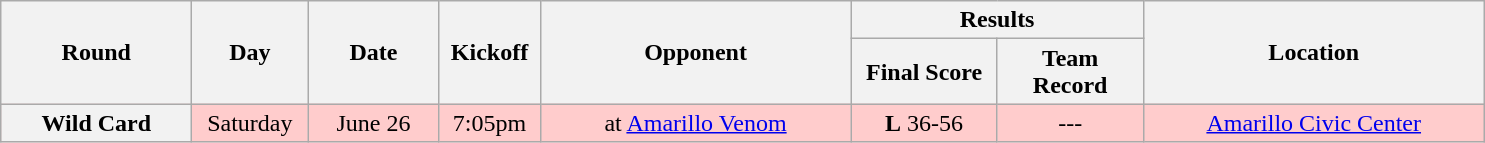<table class="wikitable">
<tr>
<th rowspan="2" width="120">Round</th>
<th rowspan="2" width="70">Day</th>
<th rowspan="2" width="80">Date</th>
<th rowspan="2" width="60">Kickoff</th>
<th rowspan="2" width="200">Opponent</th>
<th colspan="2" width="180">Results</th>
<th rowspan="2" width="220">Location</th>
</tr>
<tr>
<th width="90">Final Score</th>
<th width="90">Team Record</th>
</tr>
<tr align="center" bgcolor="#FFCCCC">
<th>Wild Card</th>
<td align="center">Saturday</td>
<td align="center">June 26</td>
<td align="center">7:05pm</td>
<td align="center">at <a href='#'>Amarillo Venom</a></td>
<td align="center"><strong>L</strong> 36-56</td>
<td align="center">---</td>
<td align="center"><a href='#'>Amarillo Civic Center</a></td>
</tr>
</table>
